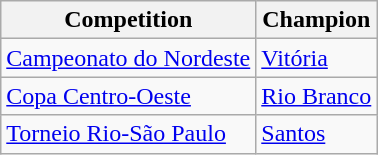<table class="wikitable">
<tr>
<th>Competition</th>
<th>Champion</th>
</tr>
<tr>
<td><a href='#'>Campeonato do Nordeste</a></td>
<td><a href='#'>Vitória</a></td>
</tr>
<tr>
<td><a href='#'>Copa Centro-Oeste</a></td>
<td><a href='#'>Rio Branco</a></td>
</tr>
<tr>
<td><a href='#'>Torneio Rio-São Paulo</a></td>
<td><a href='#'>Santos</a></td>
</tr>
</table>
